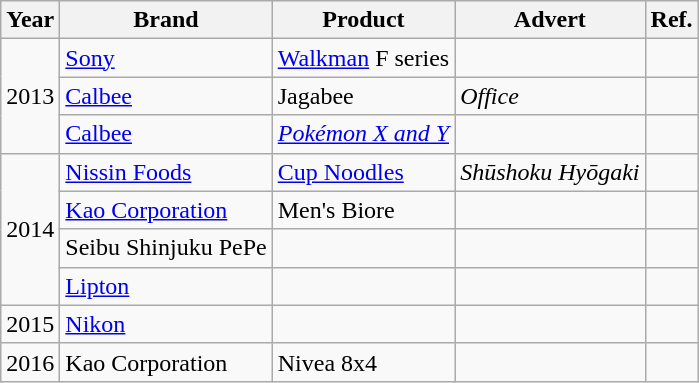<table class="wikitable">
<tr>
<th>Year</th>
<th>Brand</th>
<th>Product</th>
<th>Advert</th>
<th>Ref.</th>
</tr>
<tr>
<td rowspan="3">2013</td>
<td><a href='#'>Sony</a></td>
<td><a href='#'>Walkman</a> F series</td>
<td></td>
<td></td>
</tr>
<tr>
<td><a href='#'>Calbee</a></td>
<td>Jagabee</td>
<td><em>Office</em></td>
<td></td>
</tr>
<tr>
<td><a href='#'>Calbee</a></td>
<td><em><a href='#'>Pokémon X and Y</a></em></td>
<td></td>
<td></td>
</tr>
<tr>
<td rowspan="4">2014</td>
<td><a href='#'>Nissin Foods</a></td>
<td><a href='#'>Cup Noodles</a></td>
<td><em>Shūshoku Hyōgaki</em></td>
<td></td>
</tr>
<tr>
<td><a href='#'>Kao Corporation</a></td>
<td>Men's Biore</td>
<td></td>
<td></td>
</tr>
<tr>
<td>Seibu Shinjuku PePe</td>
<td></td>
<td></td>
<td></td>
</tr>
<tr>
<td><a href='#'>Lipton</a></td>
<td></td>
<td></td>
<td></td>
</tr>
<tr>
<td>2015</td>
<td><a href='#'>Nikon</a></td>
<td></td>
<td></td>
<td></td>
</tr>
<tr>
<td>2016</td>
<td>Kao Corporation</td>
<td>Nivea 8x4</td>
<td></td>
<td></td>
</tr>
</table>
